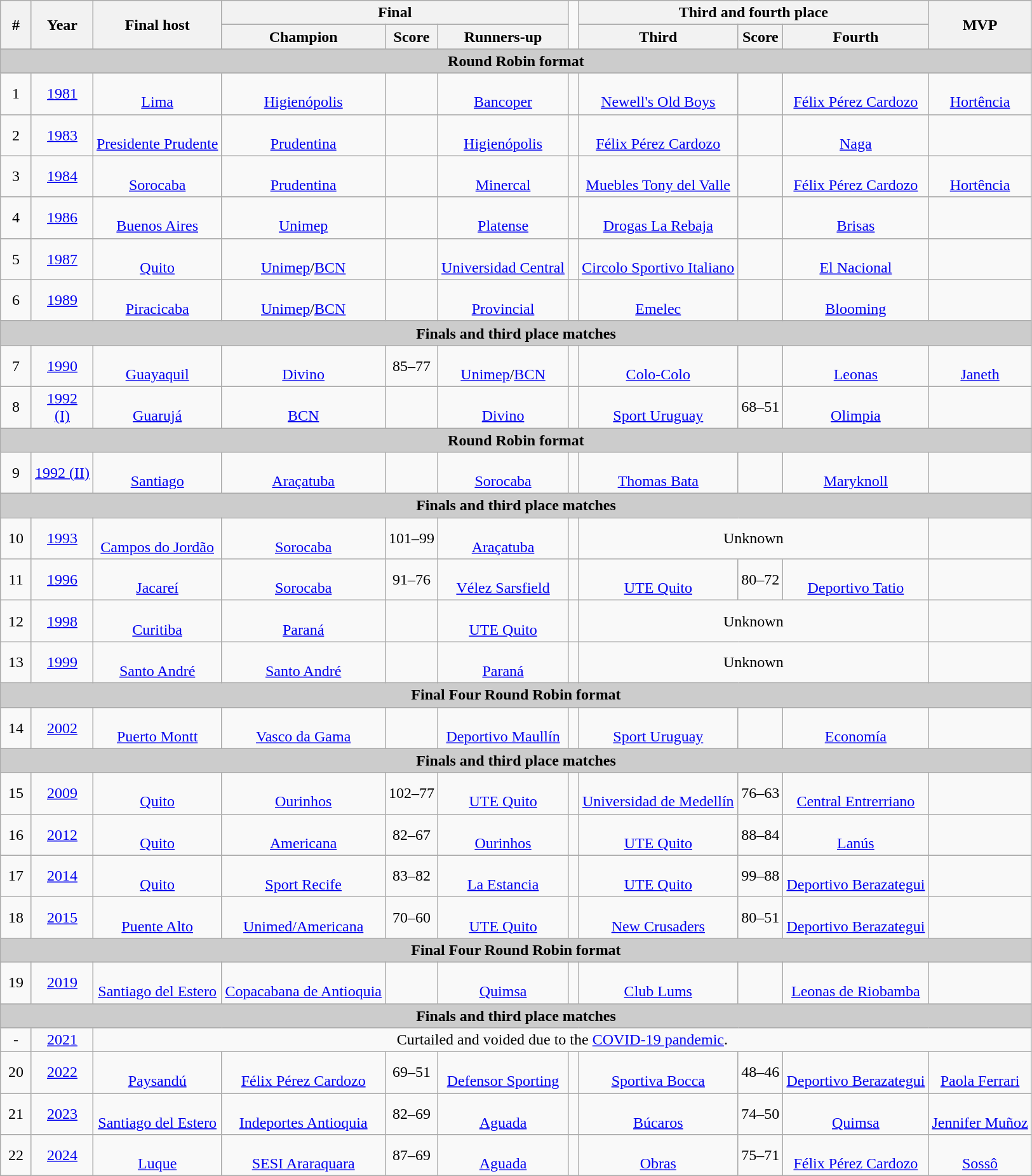<table class="wikitable" style="text-align: center;">
<tr>
<th rowspan="2" style="width:3%;">#</th>
<th rowspan="2">Year</th>
<th rowspan="2">Final host</th>
<th colspan=3>Final</th>
<td style="width:1%;" rowspan="2"></td>
<th colspan=3>Third and fourth place</th>
<th rowspan="2">MVP</th>
</tr>
<tr>
<th>Champion</th>
<th>Score</th>
<th>Runners-up</th>
<th>Third</th>
<th>Score</th>
<th>Fourth</th>
</tr>
<tr>
<td colspan=11 bgcolor="#cccccc"align=center><strong>Round Robin format</strong></td>
</tr>
<tr>
<td>1</td>
<td><a href='#'>1981</a></td>
<td><br> <a href='#'>Lima</a></td>
<td><br> <a href='#'>Higienópolis</a></td>
<td></td>
<td><br> <a href='#'>Bancoper</a></td>
<td></td>
<td><br> <a href='#'>Newell's Old Boys</a></td>
<td></td>
<td><br> <a href='#'>Félix Pérez Cardozo</a></td>
<td><br> <a href='#'>Hortência</a></td>
</tr>
<tr>
<td>2</td>
<td><a href='#'>1983</a></td>
<td><br> <a href='#'>Presidente Prudente</a></td>
<td><br> <a href='#'>Prudentina</a></td>
<td></td>
<td><br> <a href='#'>Higienópolis</a></td>
<td></td>
<td><br> <a href='#'>Félix Pérez Cardozo</a></td>
<td></td>
<td><br> <a href='#'>Naga</a></td>
<td></td>
</tr>
<tr>
<td>3</td>
<td><a href='#'>1984</a></td>
<td><br> <a href='#'>Sorocaba</a></td>
<td><br> <a href='#'>Prudentina</a></td>
<td></td>
<td><br> <a href='#'>Minercal</a></td>
<td></td>
<td><br> <a href='#'>Muebles Tony del Valle</a></td>
<td></td>
<td><br> <a href='#'>Félix Pérez Cardozo</a></td>
<td><br> <a href='#'>Hortência</a></td>
</tr>
<tr>
<td>4</td>
<td><a href='#'>1986</a></td>
<td><br> <a href='#'>Buenos Aires</a></td>
<td><br> <a href='#'>Unimep</a></td>
<td></td>
<td><br> <a href='#'>Platense</a></td>
<td></td>
<td><br> <a href='#'>Drogas La Rebaja</a></td>
<td></td>
<td><br> <a href='#'>Brisas</a></td>
<td></td>
</tr>
<tr>
<td>5</td>
<td><a href='#'>1987</a></td>
<td><br> <a href='#'>Quito</a></td>
<td><br> <a href='#'>Unimep</a>/<a href='#'>BCN</a></td>
<td></td>
<td><br> <a href='#'>Universidad Central</a></td>
<td></td>
<td><br> <a href='#'>Circolo Sportivo Italiano</a></td>
<td></td>
<td><br> <a href='#'>El Nacional</a></td>
<td></td>
</tr>
<tr>
<td>6</td>
<td><a href='#'>1989</a></td>
<td><br> <a href='#'>Piracicaba</a></td>
<td><br> <a href='#'>Unimep</a>/<a href='#'>BCN</a></td>
<td></td>
<td><br> <a href='#'>Provincial</a></td>
<td></td>
<td><br> <a href='#'>Emelec</a></td>
<td></td>
<td><br> <a href='#'>Blooming</a></td>
<td></td>
</tr>
<tr>
<td colspan=11 bgcolor="#cccccc"align=center><strong>Finals and third place matches</strong></td>
</tr>
<tr>
<td>7</td>
<td><a href='#'>1990</a></td>
<td><br> <a href='#'>Guayaquil</a></td>
<td><br> <a href='#'>Divino</a></td>
<td>85–77</td>
<td><br> <a href='#'>Unimep</a>/<a href='#'>BCN</a></td>
<td></td>
<td><br> <a href='#'>Colo-Colo</a></td>
<td></td>
<td><br> <a href='#'>Leonas</a></td>
<td><br> <a href='#'>Janeth</a></td>
</tr>
<tr>
<td>8</td>
<td><a href='#'>1992<br>(I)</a></td>
<td><br> <a href='#'>Guarujá</a></td>
<td><br> <a href='#'>BCN</a></td>
<td></td>
<td><br> <a href='#'>Divino</a></td>
<td></td>
<td><br> <a href='#'>Sport Uruguay</a></td>
<td>68–51</td>
<td><br> <a href='#'>Olimpia</a></td>
<td></td>
</tr>
<tr>
<td colspan=11 bgcolor="#cccccc"align=center><strong>Round Robin format</strong></td>
</tr>
<tr>
<td>9</td>
<td><a href='#'>1992 (II)</a></td>
<td><br> <a href='#'>Santiago</a></td>
<td><br> <a href='#'>Araçatuba</a></td>
<td></td>
<td><br> <a href='#'>Sorocaba</a></td>
<td></td>
<td><br> <a href='#'>Thomas Bata</a></td>
<td></td>
<td><br> <a href='#'>Maryknoll</a></td>
<td></td>
</tr>
<tr>
<td colspan=11 bgcolor="#cccccc"align=center><strong>Finals and third place matches</strong></td>
</tr>
<tr>
<td>10</td>
<td><a href='#'>1993</a></td>
<td><br> <a href='#'>Campos do Jordão</a></td>
<td><br> <a href='#'>Sorocaba</a></td>
<td>101–99</td>
<td><br> <a href='#'>Araçatuba</a></td>
<td></td>
<td colspan=3>Unknown</td>
<td></td>
</tr>
<tr>
<td>11</td>
<td><a href='#'>1996</a></td>
<td><br> <a href='#'>Jacareí</a></td>
<td><br> <a href='#'>Sorocaba</a></td>
<td>91–76</td>
<td><br> <a href='#'>Vélez Sarsfield</a></td>
<td></td>
<td><br> <a href='#'>UTE Quito</a></td>
<td>80–72</td>
<td><br> <a href='#'>Deportivo Tatio</a></td>
<td></td>
</tr>
<tr>
<td>12</td>
<td><a href='#'>1998</a></td>
<td><br> <a href='#'>Curitiba</a></td>
<td><br> <a href='#'>Paraná</a></td>
<td></td>
<td><br> <a href='#'>UTE Quito</a></td>
<td></td>
<td colspan=3>Unknown</td>
<td></td>
</tr>
<tr>
<td>13</td>
<td><a href='#'>1999</a></td>
<td><br> <a href='#'>Santo André</a></td>
<td><br> <a href='#'>Santo André</a></td>
<td></td>
<td><br> <a href='#'>Paraná</a></td>
<td></td>
<td colspan=3>Unknown</td>
<td></td>
</tr>
<tr>
<td colspan=11 bgcolor="#cccccc"align=center><strong>Final Four Round Robin format</strong></td>
</tr>
<tr>
<td>14</td>
<td><a href='#'>2002</a></td>
<td><br> <a href='#'>Puerto Montt</a></td>
<td><br> <a href='#'>Vasco da Gama</a></td>
<td></td>
<td><br> <a href='#'>Deportivo Maullín</a></td>
<td></td>
<td><br> <a href='#'>Sport Uruguay</a></td>
<td></td>
<td><br> <a href='#'>Economía</a></td>
<td></td>
</tr>
<tr>
<td colspan=11 bgcolor="#cccccc"align=center><strong>Finals and third place matches</strong></td>
</tr>
<tr>
<td>15</td>
<td><a href='#'>2009</a></td>
<td><br> <a href='#'>Quito</a></td>
<td><br> <a href='#'>Ourinhos</a></td>
<td>102–77</td>
<td><br> <a href='#'>UTE Quito</a></td>
<td></td>
<td><br> <a href='#'>Universidad de Medellín</a></td>
<td>76–63</td>
<td><br> <a href='#'>Central Entrerriano</a></td>
<td></td>
</tr>
<tr>
<td>16</td>
<td><a href='#'>2012</a></td>
<td><br> <a href='#'>Quito</a></td>
<td><br> <a href='#'>Americana</a></td>
<td>82–67</td>
<td><br> <a href='#'>Ourinhos</a></td>
<td></td>
<td><br> <a href='#'>UTE Quito</a></td>
<td>88–84</td>
<td><br> <a href='#'>Lanús</a></td>
<td></td>
</tr>
<tr>
<td>17</td>
<td><a href='#'>2014</a></td>
<td><br> <a href='#'>Quito</a></td>
<td><br> <a href='#'>Sport Recife</a></td>
<td>83–82</td>
<td><br> <a href='#'>La Estancia</a></td>
<td></td>
<td><br> <a href='#'>UTE Quito</a></td>
<td>99–88</td>
<td><br> <a href='#'>Deportivo Berazategui</a></td>
<td></td>
</tr>
<tr>
<td>18</td>
<td><a href='#'>2015</a></td>
<td><br> <a href='#'>Puente Alto</a></td>
<td><br> <a href='#'>Unimed/Americana</a></td>
<td>70–60</td>
<td><br> <a href='#'>UTE Quito</a></td>
<td></td>
<td><br> <a href='#'>New Crusaders</a></td>
<td>80–51</td>
<td><br> <a href='#'>Deportivo Berazategui</a></td>
<td></td>
</tr>
<tr>
<td colspan=11 bgcolor="#cccccc"align=center><strong>Final Four Round Robin format</strong></td>
</tr>
<tr>
<td>19</td>
<td><a href='#'>2019</a></td>
<td><br> <a href='#'>Santiago del Estero</a></td>
<td><br> <a href='#'>Copacabana de Antioquia</a></td>
<td></td>
<td><br> <a href='#'>Quimsa</a></td>
<td></td>
<td><br> <a href='#'>Club Lums</a></td>
<td></td>
<td><br> <a href='#'>Leonas de Riobamba</a></td>
<td></td>
</tr>
<tr>
<td colspan=11 bgcolor="#cccccc"align=center><strong>Finals and third place matches</strong></td>
</tr>
<tr>
<td>-</td>
<td><a href='#'>2021</a></td>
<td colspan=9>Curtailed and voided due to the <a href='#'>COVID-19 pandemic</a>.</td>
</tr>
<tr>
<td>20</td>
<td><a href='#'>2022</a></td>
<td><br> <a href='#'>Paysandú</a></td>
<td><br> <a href='#'>Félix Pérez Cardozo</a></td>
<td>69–51</td>
<td><br> <a href='#'>Defensor Sporting</a></td>
<td></td>
<td><br> <a href='#'>Sportiva Bocca</a></td>
<td>48–46</td>
<td><br> <a href='#'>Deportivo Berazategui</a></td>
<td><br> <a href='#'>Paola Ferrari</a></td>
</tr>
<tr>
<td>21</td>
<td><a href='#'>2023</a></td>
<td><br> <a href='#'>Santiago del Estero</a></td>
<td><br> <a href='#'>Indeportes Antioquia</a></td>
<td>82–69</td>
<td><br> <a href='#'>Aguada</a></td>
<td></td>
<td><br> <a href='#'>Búcaros</a></td>
<td>74–50</td>
<td><br> <a href='#'>Quimsa</a></td>
<td><br> <a href='#'>Jennifer Muñoz</a></td>
</tr>
<tr>
<td>22</td>
<td><a href='#'>2024</a></td>
<td><br> <a href='#'>Luque</a></td>
<td><br> <a href='#'>SESI Araraquara</a></td>
<td>87–69</td>
<td><br> <a href='#'>Aguada</a></td>
<td></td>
<td><br> <a href='#'>Obras</a></td>
<td>75–71</td>
<td><br> <a href='#'>Félix Pérez Cardozo</a></td>
<td><br> <a href='#'>Sossô</a></td>
</tr>
</table>
